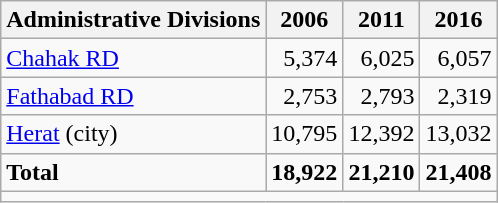<table class="wikitable">
<tr>
<th>Administrative Divisions</th>
<th>2006</th>
<th>2011</th>
<th>2016</th>
</tr>
<tr>
<td><a href='#'>Chahak RD</a></td>
<td style="text-align: right;">5,374</td>
<td style="text-align: right;">6,025</td>
<td style="text-align: right;">6,057</td>
</tr>
<tr>
<td><a href='#'>Fathabad RD</a></td>
<td style="text-align: right;">2,753</td>
<td style="text-align: right;">2,793</td>
<td style="text-align: right;">2,319</td>
</tr>
<tr>
<td><a href='#'>Herat</a> (city)</td>
<td style="text-align: right;">10,795</td>
<td style="text-align: right;">12,392</td>
<td style="text-align: right;">13,032</td>
</tr>
<tr>
<td><strong>Total</strong></td>
<td style="text-align: right;"><strong>18,922</strong></td>
<td style="text-align: right;"><strong>21,210</strong></td>
<td style="text-align: right;"><strong>21,408</strong></td>
</tr>
<tr>
<td colspan=4></td>
</tr>
</table>
